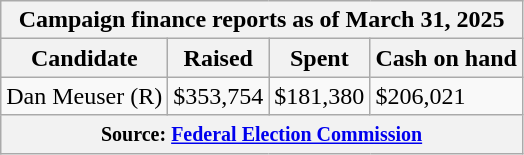<table class="wikitable sortable">
<tr>
<th colspan=4>Campaign finance reports as of March 31, 2025</th>
</tr>
<tr style="text-align:center;">
<th>Candidate</th>
<th>Raised</th>
<th>Spent</th>
<th>Cash on hand</th>
</tr>
<tr>
<td>Dan Meuser (R)</td>
<td>$353,754</td>
<td>$181,380</td>
<td>$206,021</td>
</tr>
<tr>
<th colspan="4"><small>Source: <a href='#'>Federal Election Commission</a></small></th>
</tr>
</table>
